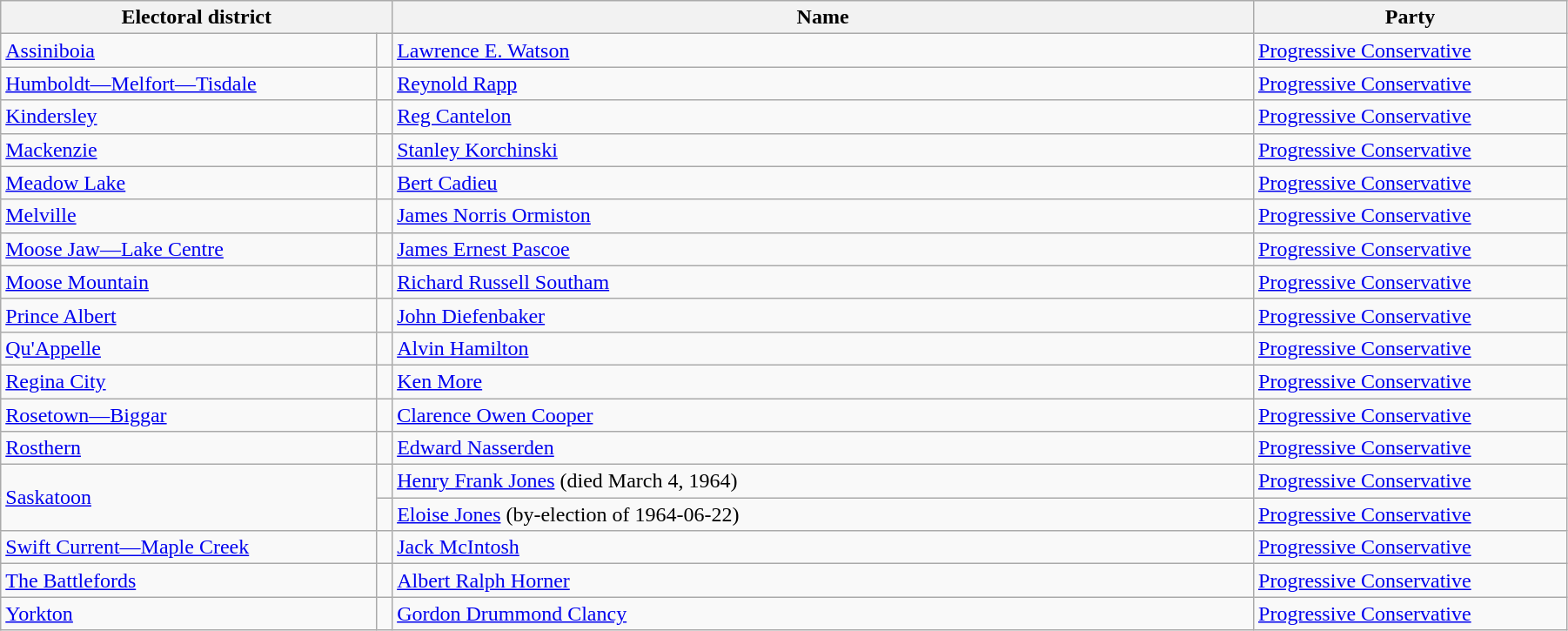<table class="wikitable" width=95%>
<tr>
<th colspan=2 width=25%>Electoral district</th>
<th>Name</th>
<th width=20%>Party</th>
</tr>
<tr>
<td width=24%><a href='#'>Assiniboia</a></td>
<td></td>
<td><a href='#'>Lawrence E. Watson</a></td>
<td><a href='#'>Progressive Conservative</a></td>
</tr>
<tr>
<td><a href='#'>Humboldt—Melfort—Tisdale</a></td>
<td></td>
<td><a href='#'>Reynold Rapp</a></td>
<td><a href='#'>Progressive Conservative</a></td>
</tr>
<tr>
<td><a href='#'>Kindersley</a></td>
<td></td>
<td><a href='#'>Reg Cantelon</a></td>
<td><a href='#'>Progressive Conservative</a></td>
</tr>
<tr>
<td><a href='#'>Mackenzie</a></td>
<td></td>
<td><a href='#'>Stanley Korchinski</a></td>
<td><a href='#'>Progressive Conservative</a></td>
</tr>
<tr>
<td><a href='#'>Meadow Lake</a></td>
<td></td>
<td><a href='#'>Bert Cadieu</a></td>
<td><a href='#'>Progressive Conservative</a></td>
</tr>
<tr>
<td><a href='#'>Melville</a></td>
<td></td>
<td><a href='#'>James Norris Ormiston</a></td>
<td><a href='#'>Progressive Conservative</a></td>
</tr>
<tr>
<td><a href='#'>Moose Jaw—Lake Centre</a></td>
<td></td>
<td><a href='#'>James Ernest Pascoe</a></td>
<td><a href='#'>Progressive Conservative</a></td>
</tr>
<tr>
<td><a href='#'>Moose Mountain</a></td>
<td></td>
<td><a href='#'>Richard Russell Southam</a></td>
<td><a href='#'>Progressive Conservative</a></td>
</tr>
<tr>
<td><a href='#'>Prince Albert</a></td>
<td></td>
<td><a href='#'>John Diefenbaker</a></td>
<td><a href='#'>Progressive Conservative</a></td>
</tr>
<tr>
<td><a href='#'>Qu'Appelle</a></td>
<td></td>
<td><a href='#'>Alvin Hamilton</a></td>
<td><a href='#'>Progressive Conservative</a></td>
</tr>
<tr>
<td><a href='#'>Regina City</a></td>
<td></td>
<td><a href='#'>Ken More</a></td>
<td><a href='#'>Progressive Conservative</a></td>
</tr>
<tr>
<td><a href='#'>Rosetown—Biggar</a></td>
<td></td>
<td><a href='#'>Clarence Owen Cooper</a></td>
<td><a href='#'>Progressive Conservative</a></td>
</tr>
<tr>
<td><a href='#'>Rosthern</a></td>
<td></td>
<td><a href='#'>Edward Nasserden</a></td>
<td><a href='#'>Progressive Conservative</a></td>
</tr>
<tr>
<td rowspan=2><a href='#'>Saskatoon</a></td>
<td></td>
<td><a href='#'>Henry Frank Jones</a> (died March 4, 1964)</td>
<td><a href='#'>Progressive Conservative</a></td>
</tr>
<tr>
<td></td>
<td><a href='#'>Eloise Jones</a> (by-election of 1964-06-22)</td>
<td><a href='#'>Progressive Conservative</a></td>
</tr>
<tr>
<td><a href='#'>Swift Current—Maple Creek</a></td>
<td></td>
<td><a href='#'>Jack McIntosh</a></td>
<td><a href='#'>Progressive Conservative</a></td>
</tr>
<tr>
<td><a href='#'>The Battlefords</a></td>
<td></td>
<td><a href='#'>Albert Ralph Horner</a></td>
<td><a href='#'>Progressive Conservative</a></td>
</tr>
<tr>
<td><a href='#'>Yorkton</a></td>
<td></td>
<td><a href='#'>Gordon Drummond Clancy</a></td>
<td><a href='#'>Progressive Conservative</a></td>
</tr>
</table>
